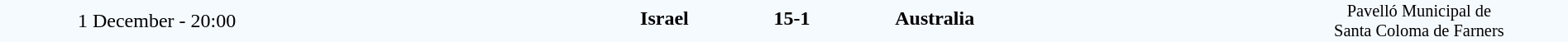<table style="width: 100%; background:#F5FAFF;" cellspacing="0">
<tr>
<td align=center rowspan=3 width=20%>1 December - 20:00</td>
</tr>
<tr>
<td width=24% align=right><strong>Israel</strong> </td>
<td align=center width=13%><strong>15-1</strong></td>
<td width=24%> <strong>Australia</strong></td>
<td style=font-size:85% rowspan=3 valign=top align=center>Pavelló Municipal de <br>Santa Coloma de Farners</td>
</tr>
<tr style=font-size:85%>
<td align=right valign=top></td>
<td></td>
<td></td>
</tr>
</table>
